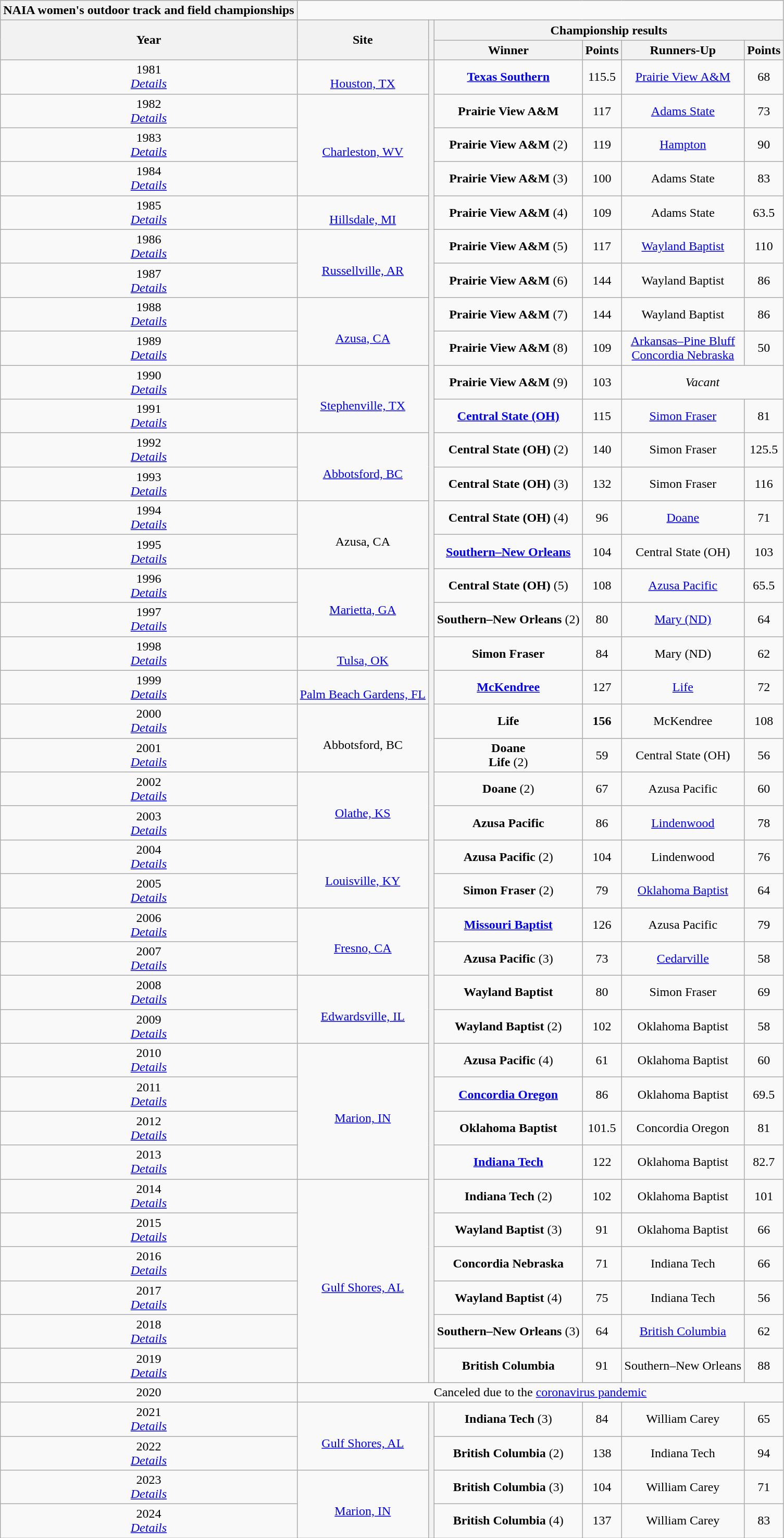<table class="wikitable" style="text-align:center">
<tr>
<th style=>NAIA women's outdoor track and field championships</th>
</tr>
<tr>
<th rowspan="2">Year</th>
<th rowspan="2">Site</th>
<th rowspan="2"></th>
<th colspan=4>Championship results</th>
</tr>
<tr>
<th>Winner</th>
<th>Points</th>
<th>Runners-Up</th>
<th>Points</th>
</tr>
<tr>
<td>1981 <br> <em><a href='#'>Details</a></em></td>
<td><br><a href='#'>Houston, TX</a></td>
<th rowspan=39></th>
<td><strong><a href='#'>Texas Southern</a></strong></td>
<td>115.5</td>
<td><a href='#'>Prairie View A&M</a></td>
<td>68</td>
</tr>
<tr>
<td>1982 <br> <em><a href='#'>Details</a></em></td>
<td rowspan="3"><br><a href='#'>Charleston, WV</a></td>
<td><strong>Prairie View A&M</strong></td>
<td>117</td>
<td><a href='#'>Adams State</a></td>
<td>73</td>
</tr>
<tr>
<td>1983 <br> <em><a href='#'>Details</a></em></td>
<td><strong>Prairie View A&M</strong> (2)</td>
<td>119</td>
<td><a href='#'>Hampton</a></td>
<td>90</td>
</tr>
<tr>
<td>1984 <br> <em><a href='#'>Details</a></em></td>
<td><strong>Prairie View A&M</strong> (3)</td>
<td>100</td>
<td>Adams State</td>
<td>83</td>
</tr>
<tr>
<td>1985 <br> <em><a href='#'>Details</a></em></td>
<td><br><a href='#'>Hillsdale, MI</a></td>
<td><strong>Prairie View A&M</strong> (4)</td>
<td>109</td>
<td>Adams State</td>
<td>63.5</td>
</tr>
<tr>
<td>1986 <br> <em><a href='#'>Details</a></em></td>
<td rowspan="2"><br><a href='#'>Russellville, AR</a></td>
<td><strong>Prairie View A&M</strong> (5)</td>
<td>117</td>
<td><a href='#'>Wayland Baptist</a></td>
<td>110</td>
</tr>
<tr>
<td>1987 <br> <em><a href='#'>Details</a></em></td>
<td><strong>Prairie View A&M</strong> (6)</td>
<td>144</td>
<td>Wayland Baptist</td>
<td>86</td>
</tr>
<tr>
<td>1988 <br> <em><a href='#'>Details</a></em></td>
<td rowspan="2"><br><a href='#'>Azusa, CA</a></td>
<td><strong>Prairie View A&M</strong> (7)</td>
<td>144</td>
<td>Wayland Baptist</td>
<td>86</td>
</tr>
<tr>
<td>1989 <br> <em><a href='#'>Details</a></em></td>
<td><strong>Prairie View A&M</strong> (8)</td>
<td>109</td>
<td><a href='#'>Arkansas–Pine Bluff</a><br><a href='#'>Concordia Nebraska</a></td>
<td>50</td>
</tr>
<tr>
<td>1990 <br> <em><a href='#'>Details</a></em></td>
<td rowspan="2"><br><a href='#'>Stephenville, TX</a></td>
<td><strong>Prairie View A&M</strong> (9)</td>
<td>103</td>
<td colspan=2><em>Vacant</em></td>
</tr>
<tr>
<td>1991 <br> <em><a href='#'>Details</a></em></td>
<td><strong><a href='#'>Central State (OH)</a></strong></td>
<td>115</td>
<td><a href='#'>Simon Fraser</a></td>
<td>81</td>
</tr>
<tr>
<td>1992 <br> <em><a href='#'>Details</a></em></td>
<td rowspan="2"><br><a href='#'>Abbotsford, BC</a></td>
<td><strong>Central State (OH)</strong> (2)</td>
<td>140</td>
<td>Simon Fraser</td>
<td>125.5</td>
</tr>
<tr>
<td>1993 <br> <em><a href='#'>Details</a></em></td>
<td><strong>Central State (OH)</strong> (3)</td>
<td>132</td>
<td>Simon Fraser</td>
<td>116</td>
</tr>
<tr>
<td>1994 <br> <em><a href='#'>Details</a></em></td>
<td rowspan="2"><br>Azusa, CA</td>
<td><strong>Central State (OH)</strong> (4)</td>
<td>96</td>
<td><a href='#'>Doane</a></td>
<td>71</td>
</tr>
<tr>
<td>1995 <br> <em><a href='#'>Details</a></em></td>
<td><strong><a href='#'>Southern–New Orleans</a></strong></td>
<td>104</td>
<td>Central State (OH)</td>
<td>103</td>
</tr>
<tr>
<td>1996 <br> <em><a href='#'>Details</a></em></td>
<td rowspan="2"><br><a href='#'>Marietta, GA</a></td>
<td><strong>Central State (OH)</strong> (5)</td>
<td>108</td>
<td><a href='#'>Azusa Pacific</a></td>
<td>65.5</td>
</tr>
<tr>
<td>1997 <br> <em><a href='#'>Details</a></em></td>
<td><strong>Southern–New Orleans</strong> (2)</td>
<td>80</td>
<td><a href='#'>Mary (ND)</a></td>
<td>64</td>
</tr>
<tr>
<td>1998 <br> <em><a href='#'>Details</a></em></td>
<td><br><a href='#'>Tulsa, OK</a></td>
<td><strong>Simon Fraser</strong></td>
<td>84</td>
<td>Mary (ND)</td>
<td>62</td>
</tr>
<tr>
<td>1999 <br> <em><a href='#'>Details</a></em></td>
<td><br><a href='#'>Palm Beach Gardens, FL</a></td>
<td><strong><a href='#'>McKendree</a></strong></td>
<td>127</td>
<td><a href='#'>Life</a></td>
<td>72</td>
</tr>
<tr>
<td>2000 <br> <em><a href='#'>Details</a></em></td>
<td rowspan="2"><br>Abbotsford, BC</td>
<td><strong>Life</strong></td>
<td><strong>156</strong></td>
<td>McKendree</td>
<td>108</td>
</tr>
<tr>
<td>2001 <br> <em><a href='#'>Details</a></em></td>
<td><strong>Doane</strong><br><strong>Life</strong> (2)</td>
<td>59</td>
<td>Central State (OH)</td>
<td>56</td>
</tr>
<tr>
<td>2002 <br> <em><a href='#'>Details</a></em></td>
<td rowspan="2"><br><a href='#'>Olathe, KS</a></td>
<td><strong>Doane</strong> (2)</td>
<td>67</td>
<td>Azusa Pacific</td>
<td>60</td>
</tr>
<tr>
<td>2003 <br> <em><a href='#'>Details</a></em></td>
<td><strong>Azusa Pacific</strong></td>
<td>86</td>
<td><a href='#'>Lindenwood</a></td>
<td>78</td>
</tr>
<tr>
<td>2004 <br> <em><a href='#'>Details</a></em></td>
<td rowspan="2"><br><a href='#'>Louisville, KY</a></td>
<td><strong>Azusa Pacific</strong> (2)</td>
<td>104</td>
<td>Lindenwood</td>
<td>76</td>
</tr>
<tr>
<td>2005 <br> <em><a href='#'>Details</a></em></td>
<td><strong>Simon Fraser</strong> (2)</td>
<td>79</td>
<td><a href='#'>Oklahoma Baptist</a></td>
<td>64</td>
</tr>
<tr>
<td>2006 <br> <em><a href='#'>Details</a></em></td>
<td rowspan="2"><br><a href='#'>Fresno, CA</a></td>
<td><strong><a href='#'>Missouri Baptist</a></strong></td>
<td>126</td>
<td>Azusa Pacific</td>
<td>79</td>
</tr>
<tr>
<td>2007 <br> <em><a href='#'>Details</a></em></td>
<td><strong>Azusa Pacific</strong> (3)</td>
<td>73</td>
<td><a href='#'>Cedarville</a></td>
<td>58</td>
</tr>
<tr>
<td>2008 <br> <em><a href='#'>Details</a></em></td>
<td rowspan="2"><br><a href='#'>Edwardsville, IL</a></td>
<td><strong>Wayland Baptist</strong></td>
<td>80</td>
<td>Simon Fraser</td>
<td>69</td>
</tr>
<tr>
<td>2009 <br> <em><a href='#'>Details</a></em></td>
<td><strong>Wayland Baptist</strong> (2)</td>
<td>102</td>
<td>Oklahoma Baptist</td>
<td>58</td>
</tr>
<tr>
<td>2010 <br> <em><a href='#'>Details</a></em></td>
<td rowspan="4"><br><a href='#'>Marion, IN</a></td>
<td><strong>Azusa Pacific</strong> (4)</td>
<td>61</td>
<td>Oklahoma Baptist</td>
<td>60</td>
</tr>
<tr>
<td>2011 <br> <em><a href='#'>Details</a></em></td>
<td><strong><a href='#'>Concordia Oregon</a></strong></td>
<td>86</td>
<td>Oklahoma Baptist</td>
<td>69.5</td>
</tr>
<tr>
<td>2012 <br> <em><a href='#'>Details</a></em></td>
<td><strong>Oklahoma Baptist</strong></td>
<td>101.5</td>
<td>Concordia Oregon</td>
<td>81</td>
</tr>
<tr>
<td>2013 <br> <em><a href='#'>Details</a></em></td>
<td><strong><a href='#'>Indiana Tech</a></strong></td>
<td>122</td>
<td>Oklahoma Baptist</td>
<td>82.7</td>
</tr>
<tr>
<td>2014 <br> <em><a href='#'>Details</a></em></td>
<td rowspan="6"><br><a href='#'>Gulf Shores, AL</a></td>
<td><strong>Indiana Tech</strong> (2)</td>
<td>102</td>
<td>Oklahoma Baptist</td>
<td>101</td>
</tr>
<tr>
<td>2015 <br> <em><a href='#'>Details</a></em></td>
<td><strong>Wayland Baptist</strong> (3)</td>
<td>91</td>
<td>Oklahoma Baptist</td>
<td>66</td>
</tr>
<tr>
<td>2016 <br> <em><a href='#'>Details</a></em></td>
<td><strong>Concordia Nebraska</strong></td>
<td>71</td>
<td>Indiana Tech</td>
<td>66</td>
</tr>
<tr>
<td>2017 <br> <em><a href='#'>Details</a></em></td>
<td><strong>Wayland Baptist</strong> (4)</td>
<td>75</td>
<td>Indiana Tech</td>
<td>56</td>
</tr>
<tr>
<td>2018 <br> <em><a href='#'>Details</a></em></td>
<td><strong>Southern–New Orleans</strong> (3)</td>
<td>64</td>
<td><a href='#'>British Columbia</a></td>
<td>62</td>
</tr>
<tr>
<td>2019 <br> <em><a href='#'>Details</a></em></td>
<td><strong>British Columbia</strong></td>
<td>91</td>
<td>Southern–New Orleans</td>
<td>88</td>
</tr>
<tr>
<td>2020</td>
<td colspan=6>Canceled due to the <a href='#'>coronavirus pandemic</a></td>
</tr>
<tr>
<td>2021 <br> <em><a href='#'>Details</a></em></td>
<td rowspan="2"><br><a href='#'>Gulf Shores, AL</a></td>
<th rowspan="4"></th>
<td><strong>Indiana Tech</strong> (3)</td>
<td>84</td>
<td>William Carey</td>
<td>65</td>
</tr>
<tr>
<td>2022 <br> <em><a href='#'>Details</a></em></td>
<td><strong>British Columbia</strong> (2)</td>
<td>138</td>
<td>Indiana Tech</td>
<td>94</td>
</tr>
<tr>
<td>2023 <br> <em><a href='#'>Details</a></em></td>
<td rowspan="2"><br><a href='#'>Marion, IN</a></td>
<td><strong>British Columbia</strong> (3)</td>
<td>104</td>
<td>William Carey</td>
<td>71</td>
</tr>
<tr>
<td>2024 <br> <em><a href='#'>Details</a></em></td>
<td><strong>British Columbia</strong> (4)</td>
<td>137</td>
<td>William Carey</td>
<td>83</td>
</tr>
</table>
